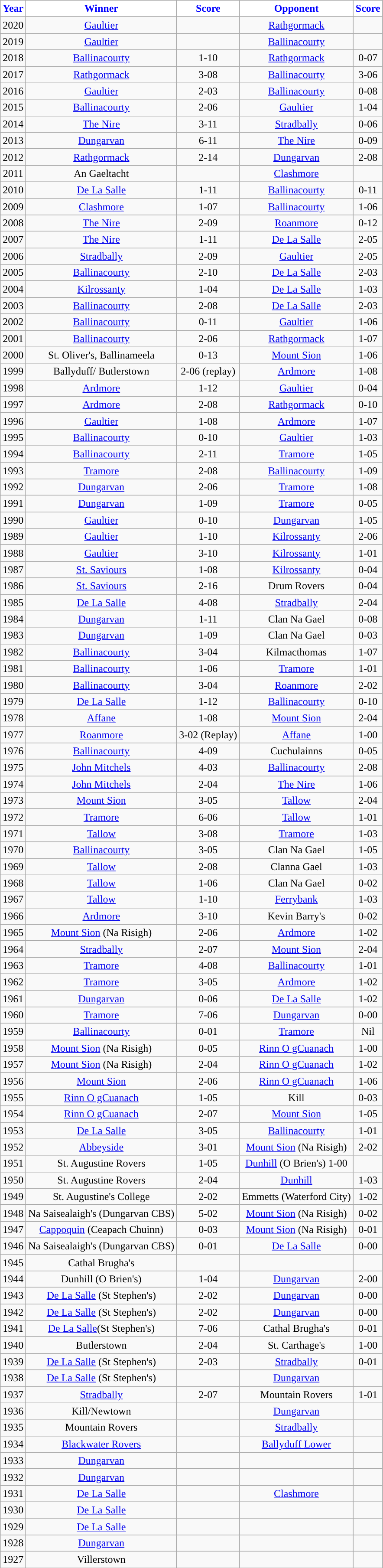<table class="wikitable" style="text-align:center;">
<tr>
<th style="background:white;color:blue;">Year</th>
<th style="background:white;color:blue;">Winner</th>
<th style="background:white;color:blue;">Score</th>
<th style="background:white;color:blue;">Opponent</th>
<th style="background:white;color:blue;">Score</th>
</tr>
<tr>
<td>2020</td>
<td><a href='#'>Gaultier</a></td>
<td></td>
<td><a href='#'>Rathgormack</a></td>
<td></td>
</tr>
<tr>
<td>2019</td>
<td><a href='#'>Gaultier</a></td>
<td></td>
<td><a href='#'>Ballinacourty</a></td>
<td></td>
</tr>
<tr>
<td>2018</td>
<td><a href='#'>Ballinacourty</a></td>
<td>1-10</td>
<td><a href='#'>Rathgormack</a></td>
<td>0-07</td>
</tr>
<tr>
<td>2017</td>
<td><a href='#'>Rathgormack</a></td>
<td>3-08</td>
<td><a href='#'>Ballinacourty</a></td>
<td>3-06</td>
</tr>
<tr>
<td>2016</td>
<td><a href='#'>Gaultier</a></td>
<td>2-03</td>
<td><a href='#'>Ballinacourty</a></td>
<td>0-08</td>
</tr>
<tr>
<td>2015</td>
<td><a href='#'>Ballinacourty</a></td>
<td>2-06</td>
<td><a href='#'>Gaultier</a></td>
<td>1-04</td>
</tr>
<tr>
<td>2014</td>
<td><a href='#'>The Nire</a></td>
<td>3-11</td>
<td><a href='#'>Stradbally</a></td>
<td>0-06</td>
</tr>
<tr>
<td>2013</td>
<td><a href='#'>Dungarvan</a></td>
<td>6-11</td>
<td><a href='#'>The Nire</a></td>
<td>0-09</td>
</tr>
<tr>
<td>2012</td>
<td><a href='#'>Rathgormack</a></td>
<td>2-14</td>
<td><a href='#'>Dungarvan</a></td>
<td>2-08</td>
</tr>
<tr>
<td>2011</td>
<td>An Gaeltacht</td>
<td></td>
<td><a href='#'>Clashmore</a></td>
<td></td>
</tr>
<tr>
<td>2010</td>
<td><a href='#'>De La Salle</a></td>
<td>1-11</td>
<td><a href='#'>Ballinacourty</a></td>
<td>0-11</td>
</tr>
<tr>
<td>2009</td>
<td><a href='#'>Clashmore</a></td>
<td>1-07</td>
<td><a href='#'>Ballinacourty</a></td>
<td>1-06</td>
</tr>
<tr>
<td>2008</td>
<td><a href='#'>The Nire</a></td>
<td>2-09</td>
<td><a href='#'>Roanmore</a></td>
<td>0-12</td>
</tr>
<tr>
<td>2007</td>
<td><a href='#'>The Nire</a></td>
<td>1-11</td>
<td><a href='#'>De La Salle</a></td>
<td>2-05</td>
</tr>
<tr>
<td>2006</td>
<td><a href='#'>Stradbally</a></td>
<td>2-09</td>
<td><a href='#'>Gaultier</a></td>
<td>2-05</td>
</tr>
<tr>
<td>2005</td>
<td><a href='#'>Ballinacourty</a></td>
<td>2-10</td>
<td><a href='#'>De La Salle</a></td>
<td>2-03</td>
</tr>
<tr>
<td>2004</td>
<td><a href='#'>Kilrossanty</a></td>
<td>1-04</td>
<td><a href='#'>De La Salle</a></td>
<td>1-03</td>
</tr>
<tr>
<td>2003</td>
<td><a href='#'>Ballinacourty</a></td>
<td>2-08</td>
<td><a href='#'>De La Salle</a></td>
<td>2-03</td>
</tr>
<tr>
<td>2002</td>
<td><a href='#'>Ballinacourty</a></td>
<td>0-11</td>
<td><a href='#'>Gaultier</a></td>
<td>1-06</td>
</tr>
<tr>
<td>2001</td>
<td><a href='#'>Ballinacourty</a></td>
<td>2-06</td>
<td><a href='#'>Rathgormack</a></td>
<td>1-07</td>
</tr>
<tr>
<td>2000</td>
<td>St. Oliver's, Ballinameela</td>
<td>0-13</td>
<td><a href='#'>Mount Sion</a></td>
<td>1-06</td>
</tr>
<tr>
<td>1999</td>
<td>Ballyduff/ Butlerstown</td>
<td>2-06 (replay)</td>
<td><a href='#'>Ardmore</a></td>
<td>1-08</td>
</tr>
<tr>
<td>1998</td>
<td><a href='#'>Ardmore</a></td>
<td>1-12</td>
<td><a href='#'>Gaultier</a></td>
<td>0-04</td>
</tr>
<tr>
<td>1997</td>
<td><a href='#'>Ardmore</a></td>
<td>2-08</td>
<td><a href='#'>Rathgormack</a></td>
<td>0-10</td>
</tr>
<tr>
<td>1996</td>
<td><a href='#'>Gaultier</a></td>
<td>1-08</td>
<td><a href='#'>Ardmore</a></td>
<td>1-07</td>
</tr>
<tr>
<td>1995</td>
<td><a href='#'>Ballinacourty</a></td>
<td>0-10</td>
<td><a href='#'>Gaultier</a></td>
<td>1-03</td>
</tr>
<tr>
<td>1994</td>
<td><a href='#'>Ballinacourty</a></td>
<td>2-11</td>
<td><a href='#'>Tramore</a></td>
<td>1-05</td>
</tr>
<tr>
<td>1993</td>
<td><a href='#'>Tramore</a></td>
<td>2-08</td>
<td><a href='#'>Ballinacourty</a></td>
<td>1-09</td>
</tr>
<tr>
<td>1992</td>
<td><a href='#'>Dungarvan</a></td>
<td>2-06</td>
<td><a href='#'>Tramore</a></td>
<td>1-08</td>
</tr>
<tr>
<td>1991</td>
<td><a href='#'>Dungarvan</a></td>
<td>1-09</td>
<td><a href='#'>Tramore</a></td>
<td>0-05</td>
</tr>
<tr>
<td>1990</td>
<td><a href='#'>Gaultier</a></td>
<td>0-10</td>
<td><a href='#'>Dungarvan</a></td>
<td>1-05</td>
</tr>
<tr>
<td>1989</td>
<td><a href='#'>Gaultier</a></td>
<td>1-10</td>
<td><a href='#'>Kilrossanty</a></td>
<td>2-06</td>
</tr>
<tr>
<td>1988</td>
<td><a href='#'>Gaultier</a></td>
<td>3-10</td>
<td><a href='#'>Kilrossanty</a></td>
<td>1-01</td>
</tr>
<tr>
<td>1987</td>
<td><a href='#'>St. Saviours</a></td>
<td>1-08</td>
<td><a href='#'>Kilrossanty</a></td>
<td>0-04</td>
</tr>
<tr>
<td>1986</td>
<td><a href='#'>St. Saviours</a></td>
<td>2-16</td>
<td>Drum Rovers</td>
<td>0-04</td>
</tr>
<tr>
<td>1985</td>
<td><a href='#'>De La Salle</a></td>
<td>4-08</td>
<td><a href='#'>Stradbally</a></td>
<td>2-04</td>
</tr>
<tr>
<td>1984</td>
<td><a href='#'>Dungarvan</a></td>
<td>1-11</td>
<td>Clan Na Gael</td>
<td>0-08</td>
</tr>
<tr>
<td>1983</td>
<td><a href='#'>Dungarvan</a></td>
<td>1-09</td>
<td>Clan Na Gael</td>
<td>0-03</td>
</tr>
<tr>
<td>1982</td>
<td><a href='#'>Ballinacourty</a></td>
<td>3-04</td>
<td>Kilmacthomas</td>
<td>1-07</td>
</tr>
<tr>
<td>1981</td>
<td><a href='#'>Ballinacourty</a></td>
<td>1-06</td>
<td><a href='#'>Tramore</a></td>
<td>1-01</td>
</tr>
<tr>
<td>1980</td>
<td><a href='#'>Ballinacourty</a></td>
<td>3-04</td>
<td><a href='#'>Roanmore</a></td>
<td>2-02</td>
</tr>
<tr>
<td>1979</td>
<td><a href='#'>De La Salle</a></td>
<td>1-12</td>
<td><a href='#'>Ballinacourty</a></td>
<td>0-10</td>
</tr>
<tr>
<td>1978</td>
<td><a href='#'>Affane</a></td>
<td>1-08</td>
<td><a href='#'>Mount Sion</a></td>
<td>2-04</td>
</tr>
<tr>
<td>1977</td>
<td><a href='#'>Roanmore</a></td>
<td>3-02 (Replay)</td>
<td><a href='#'>Affane</a></td>
<td>1-00</td>
</tr>
<tr>
<td>1976</td>
<td><a href='#'>Ballinacourty</a></td>
<td>4-09</td>
<td>Cuchulainns</td>
<td>0-05</td>
</tr>
<tr>
<td>1975</td>
<td><a href='#'>John Mitchels</a></td>
<td>4-03</td>
<td><a href='#'>Ballinacourty</a></td>
<td>2-08</td>
</tr>
<tr>
<td>1974</td>
<td><a href='#'>John Mitchels</a></td>
<td>2-04</td>
<td><a href='#'>The Nire</a></td>
<td>1-06</td>
</tr>
<tr>
<td>1973</td>
<td><a href='#'>Mount Sion</a></td>
<td>3-05</td>
<td><a href='#'>Tallow</a></td>
<td>2-04</td>
</tr>
<tr>
<td>1972</td>
<td><a href='#'>Tramore</a></td>
<td>6-06</td>
<td><a href='#'>Tallow</a></td>
<td>1-01</td>
</tr>
<tr>
<td>1971</td>
<td><a href='#'>Tallow</a></td>
<td>3-08</td>
<td><a href='#'>Tramore</a></td>
<td>1-03</td>
</tr>
<tr>
<td>1970</td>
<td><a href='#'>Ballinacourty</a></td>
<td>3-05</td>
<td>Clan Na Gael</td>
<td>1-05</td>
</tr>
<tr>
<td>1969</td>
<td><a href='#'>Tallow</a></td>
<td>2-08</td>
<td>Clanna Gael</td>
<td>1-03</td>
</tr>
<tr>
<td>1968</td>
<td><a href='#'>Tallow</a></td>
<td>1-06</td>
<td>Clan Na Gael</td>
<td>0-02</td>
</tr>
<tr>
<td>1967</td>
<td><a href='#'>Tallow</a></td>
<td>1-10</td>
<td><a href='#'>Ferrybank</a></td>
<td>1-03</td>
</tr>
<tr>
<td>1966</td>
<td><a href='#'>Ardmore</a></td>
<td>3-10</td>
<td>Kevin Barry's</td>
<td>0-02</td>
</tr>
<tr>
<td>1965</td>
<td><a href='#'>Mount Sion</a> (Na Risigh)</td>
<td>2-06</td>
<td><a href='#'>Ardmore</a></td>
<td>1-02</td>
</tr>
<tr>
<td>1964</td>
<td><a href='#'>Stradbally</a></td>
<td>2-07</td>
<td><a href='#'>Mount Sion</a></td>
<td>2-04</td>
</tr>
<tr>
<td>1963</td>
<td><a href='#'>Tramore</a></td>
<td>4-08</td>
<td><a href='#'>Ballinacourty</a></td>
<td>1-01</td>
</tr>
<tr>
<td>1962</td>
<td><a href='#'>Tramore</a></td>
<td>3-05</td>
<td><a href='#'>Ardmore</a></td>
<td>1-02</td>
</tr>
<tr>
<td>1961</td>
<td><a href='#'>Dungarvan</a></td>
<td>0-06</td>
<td><a href='#'>De La Salle</a></td>
<td>1-02</td>
</tr>
<tr>
<td>1960</td>
<td><a href='#'>Tramore</a></td>
<td>7-06</td>
<td><a href='#'>Dungarvan</a></td>
<td>0-00</td>
</tr>
<tr>
<td>1959</td>
<td><a href='#'>Ballinacourty</a></td>
<td>0-01</td>
<td><a href='#'>Tramore</a></td>
<td>Nil</td>
</tr>
<tr>
<td>1958</td>
<td><a href='#'>Mount Sion</a> (Na Risigh)</td>
<td>0-05</td>
<td><a href='#'>Rinn O gCuanach</a></td>
<td>1-00</td>
</tr>
<tr>
<td>1957</td>
<td><a href='#'>Mount Sion</a> (Na Risigh)</td>
<td>2-04</td>
<td><a href='#'>Rinn O gCuanach</a></td>
<td>1-02</td>
</tr>
<tr>
<td>1956</td>
<td><a href='#'>Mount Sion</a></td>
<td>2-06</td>
<td><a href='#'>Rinn O gCuanach</a></td>
<td>1-06</td>
</tr>
<tr>
<td>1955</td>
<td><a href='#'>Rinn O gCuanach</a></td>
<td>1-05</td>
<td>Kill</td>
<td>0-03</td>
</tr>
<tr>
<td>1954</td>
<td><a href='#'>Rinn O gCuanach</a></td>
<td>2-07</td>
<td><a href='#'>Mount Sion</a></td>
<td>1-05</td>
</tr>
<tr>
<td>1953</td>
<td><a href='#'>De La Salle</a></td>
<td>3-05</td>
<td><a href='#'>Ballinacourty</a></td>
<td>1-01</td>
</tr>
<tr>
<td>1952</td>
<td><a href='#'>Abbeyside</a></td>
<td>3-01</td>
<td><a href='#'>Mount Sion</a> (Na Risigh)</td>
<td>2-02</td>
</tr>
<tr>
<td>1951</td>
<td>St. Augustine Rovers</td>
<td>1-05</td>
<td><a href='#'>Dunhill</a> (O Brien's) 1-00</td>
</tr>
<tr>
<td>1950</td>
<td>St. Augustine Rovers</td>
<td>2-04</td>
<td><a href='#'>Dunhill</a></td>
<td>1-03</td>
</tr>
<tr>
<td>1949</td>
<td>St. Augustine's College</td>
<td>2-02</td>
<td>Emmetts (Waterford City)</td>
<td>1-02</td>
</tr>
<tr>
<td>1948</td>
<td>Na Saisealaigh's (Dungarvan CBS)</td>
<td>5-02</td>
<td><a href='#'>Mount Sion</a> (Na Risigh)</td>
<td>0-02</td>
</tr>
<tr>
<td>1947</td>
<td><a href='#'>Cappoquin</a> (Ceapach Chuinn)</td>
<td>0-03</td>
<td><a href='#'>Mount Sion</a> (Na Risigh)</td>
<td>0-01</td>
</tr>
<tr>
<td>1946</td>
<td>Na Saisealaigh's (Dungarvan CBS)</td>
<td>0-01</td>
<td><a href='#'>De La Salle</a></td>
<td>0-00</td>
</tr>
<tr>
<td>1945</td>
<td>Cathal Brugha's</td>
<td></td>
<td></td>
<td></td>
</tr>
<tr>
<td>1944</td>
<td>Dunhill (O Brien's)</td>
<td>1-04</td>
<td><a href='#'>Dungarvan</a></td>
<td>2-00</td>
</tr>
<tr>
<td>1943</td>
<td><a href='#'>De La Salle</a> (St Stephen's)</td>
<td>2-02</td>
<td><a href='#'>Dungarvan</a></td>
<td>0-00</td>
</tr>
<tr>
<td>1942</td>
<td><a href='#'>De La Salle</a> (St Stephen's)</td>
<td>2-02</td>
<td><a href='#'>Dungarvan</a></td>
<td>0-00</td>
</tr>
<tr>
<td>1941</td>
<td><a href='#'>De La Salle</a>(St Stephen's)</td>
<td>7-06</td>
<td>Cathal Brugha's</td>
<td>0-01</td>
</tr>
<tr>
<td>1940</td>
<td>Butlerstown</td>
<td>2-04</td>
<td>St. Carthage's</td>
<td>1-00</td>
</tr>
<tr>
<td>1939</td>
<td><a href='#'>De La Salle</a> (St Stephen's)</td>
<td>2-03</td>
<td><a href='#'>Stradbally</a></td>
<td>0-01</td>
</tr>
<tr>
<td>1938</td>
<td><a href='#'>De La Salle</a> (St Stephen's)</td>
<td></td>
<td><a href='#'>Dungarvan</a></td>
<td></td>
</tr>
<tr>
<td>1937</td>
<td><a href='#'>Stradbally</a></td>
<td>2-07</td>
<td>Mountain Rovers</td>
<td>1-01</td>
</tr>
<tr>
<td>1936</td>
<td>Kill/Newtown</td>
<td></td>
<td><a href='#'>Dungarvan</a></td>
<td></td>
</tr>
<tr>
<td>1935</td>
<td>Mountain Rovers</td>
<td></td>
<td><a href='#'>Stradbally</a></td>
<td></td>
</tr>
<tr>
<td>1934</td>
<td><a href='#'>Blackwater Rovers</a></td>
<td></td>
<td><a href='#'>Ballyduff Lower</a></td>
<td></td>
</tr>
<tr>
<td>1933</td>
<td><a href='#'>Dungarvan</a></td>
<td></td>
<td></td>
<td></td>
</tr>
<tr>
<td>1932</td>
<td><a href='#'>Dungarvan</a></td>
<td></td>
<td></td>
<td></td>
</tr>
<tr>
<td>1931</td>
<td><a href='#'>De La Salle</a></td>
<td></td>
<td><a href='#'>Clashmore</a></td>
<td></td>
</tr>
<tr>
<td>1930</td>
<td><a href='#'>De La Salle</a></td>
<td></td>
<td></td>
<td></td>
</tr>
<tr>
<td>1929</td>
<td><a href='#'>De La Salle</a></td>
<td></td>
<td></td>
<td></td>
</tr>
<tr>
<td>1928</td>
<td><a href='#'>Dungarvan</a></td>
<td></td>
<td></td>
<td></td>
</tr>
<tr>
<td>1927</td>
<td>Villerstown</td>
<td></td>
<td></td>
<td></td>
</tr>
<tr>
</tr>
</table>
